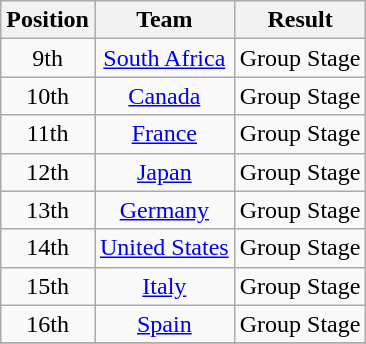<table class="wikitable" style="text-align: center;">
<tr>
<th>Position</th>
<th>Team</th>
<th>Result</th>
</tr>
<tr>
<td>9th</td>
<td> <a href='#'>South Africa</a></td>
<td>Group Stage</td>
</tr>
<tr>
<td>10th</td>
<td> <a href='#'>Canada</a></td>
<td>Group Stage</td>
</tr>
<tr>
<td>11th</td>
<td> <a href='#'>France</a></td>
<td>Group Stage</td>
</tr>
<tr>
<td>12th</td>
<td> <a href='#'>Japan</a></td>
<td>Group Stage</td>
</tr>
<tr>
<td>13th</td>
<td> <a href='#'>Germany</a></td>
<td>Group Stage</td>
</tr>
<tr>
<td>14th</td>
<td> <a href='#'>United States</a></td>
<td>Group Stage</td>
</tr>
<tr>
<td>15th</td>
<td> <a href='#'>Italy</a></td>
<td>Group Stage</td>
</tr>
<tr>
<td>16th</td>
<td> <a href='#'>Spain</a></td>
<td>Group Stage</td>
</tr>
<tr>
</tr>
</table>
